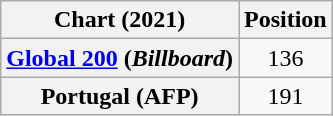<table class="wikitable sortable plainrowheaders" style="text-align:center">
<tr>
<th scope="col">Chart (2021)</th>
<th scope="col">Position</th>
</tr>
<tr>
<th scope="row"><a href='#'>Global 200</a> (<em>Billboard</em>)</th>
<td>136</td>
</tr>
<tr>
<th scope="row">Portugal (AFP)</th>
<td>191</td>
</tr>
</table>
